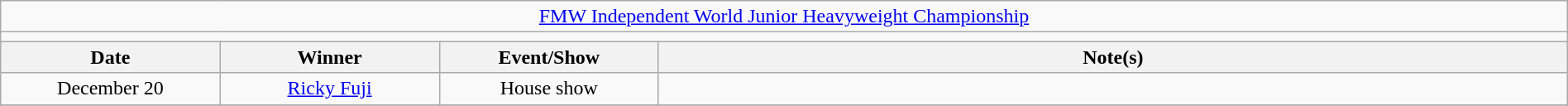<table class="wikitable" style="text-align:center; width:100%;">
<tr>
<td colspan="5"><a href='#'>FMW Independent World Junior Heavyweight Championship</a></td>
</tr>
<tr>
<td colspan="5"><strong></strong></td>
</tr>
<tr>
<th width="14%">Date</th>
<th width="14%">Winner</th>
<th width="14%">Event/Show</th>
<th width="58%">Note(s)</th>
</tr>
<tr>
<td>December 20</td>
<td><a href='#'>Ricky Fuji</a></td>
<td>House show</td>
<td align="left"></td>
</tr>
<tr>
</tr>
</table>
